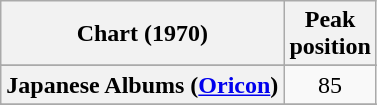<table class="wikitable sortable plainrowheaders" style="text-align:center">
<tr>
<th scope="col">Chart (1970)</th>
<th scope="col">Peak<br>position</th>
</tr>
<tr>
</tr>
<tr>
<th scope="row">Japanese Albums (<a href='#'>Oricon</a>)</th>
<td align="center">85</td>
</tr>
<tr>
</tr>
<tr>
</tr>
<tr>
</tr>
</table>
